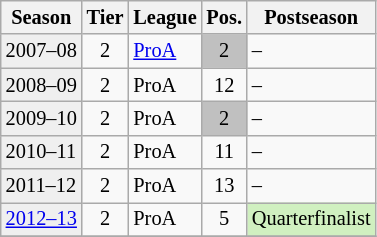<table class="wikitable" style="font-size:85%">
<tr>
<th>Season</th>
<th>Tier</th>
<th>League</th>
<th>Pos.</th>
<th>Postseason</th>
</tr>
<tr>
<td style="background:#efefef;">2007–08</td>
<td align="center">2</td>
<td><a href='#'>ProA</a></td>
<td align="center" style="background:silver">2</td>
<td style="background: ">–</td>
</tr>
<tr>
<td style="background:#efefef;">2008–09</td>
<td align="center">2</td>
<td>ProA</td>
<td align="center" style="background: ">12</td>
<td style="background: ">–</td>
</tr>
<tr>
<td style="background:#efefef;">2009–10</td>
<td align="center">2</td>
<td>ProA</td>
<td align="center" style="background:silver">2</td>
<td style="background: ">–</td>
</tr>
<tr>
<td style="background:#efefef;">2010–11</td>
<td align="center">2</td>
<td>ProA</td>
<td align="center" style="background: ;">11</td>
<td style="background: ">–</td>
</tr>
<tr>
<td style="background:#efefef;">2011–12</td>
<td align="center">2</td>
<td>ProA</td>
<td align="center" style="background: ;">13</td>
<td style="background: ">–</td>
</tr>
<tr>
<td style="background:#efefef;"><a href='#'>2012–13</a></td>
<td align="center">2</td>
<td>ProA</td>
<td align="center">5</td>
<td style="background:#D0F0C0">Quarterfinalist</td>
</tr>
<tr>
</tr>
</table>
